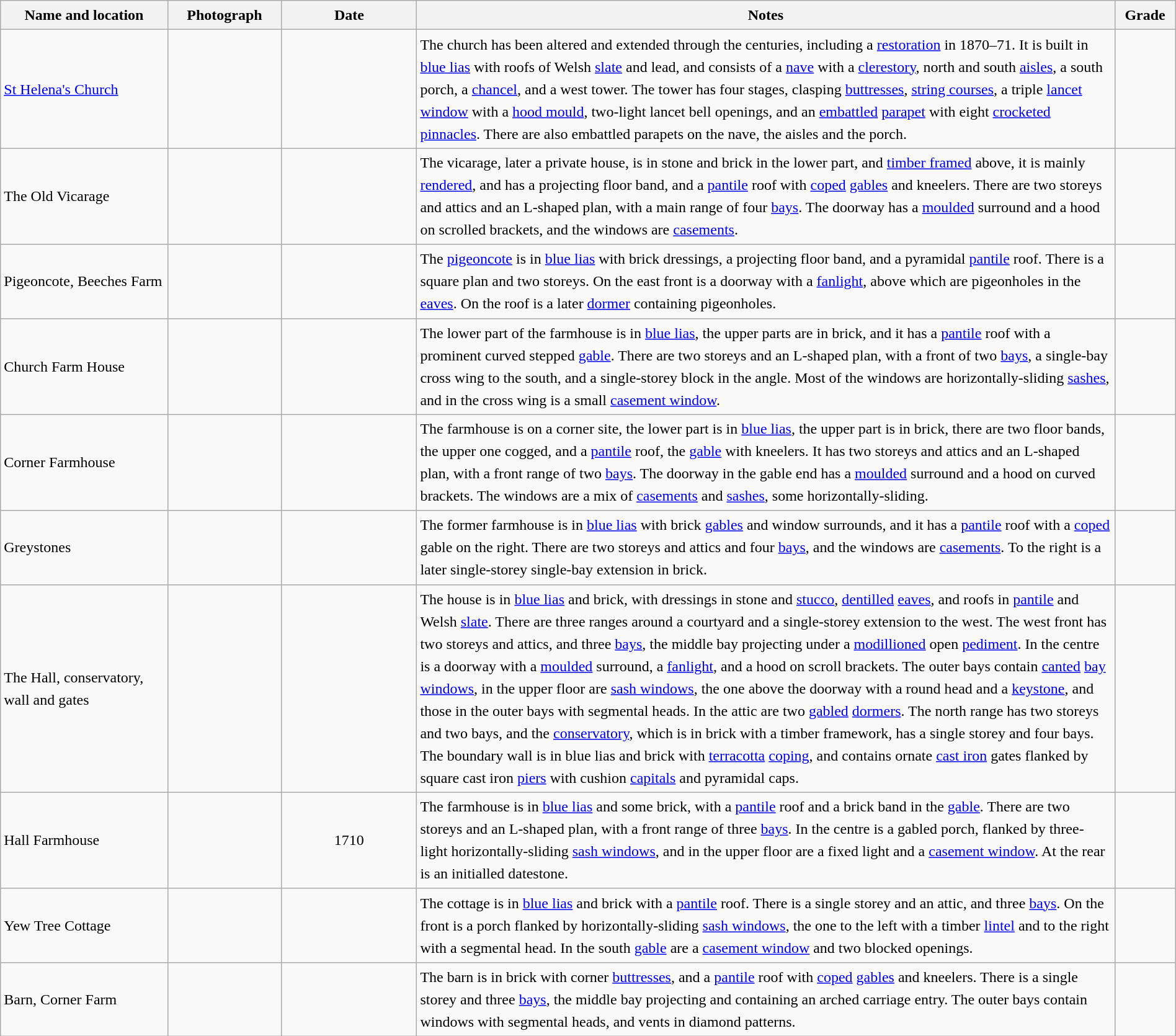<table class="wikitable sortable plainrowheaders" style="width:100%; border:0px; text-align:left; line-height:150%">
<tr>
<th scope="col"  style="width:150px">Name and location</th>
<th scope="col"  style="width:100px" class="unsortable">Photograph</th>
<th scope="col"  style="width:120px">Date</th>
<th scope="col"  style="width:650px" class="unsortable">Notes</th>
<th scope="col"  style="width:50px">Grade</th>
</tr>
<tr>
<td><a href='#'>St Helena's Church</a><br><small></small></td>
<td></td>
<td align="center"></td>
<td>The church has been altered and extended through the centuries, including a <a href='#'>restoration</a> in 1870–71.  It is built in <a href='#'>blue lias</a> with roofs of Welsh <a href='#'>slate</a> and lead, and consists of a <a href='#'>nave</a> with a <a href='#'>clerestory</a>, north and south <a href='#'>aisles</a>, a south porch, a <a href='#'>chancel</a>, and a west tower.  The tower has four stages, clasping <a href='#'>buttresses</a>, <a href='#'>string courses</a>, a triple <a href='#'>lancet window</a> with a <a href='#'>hood mould</a>, two-light lancet bell openings, and an <a href='#'>embattled</a> <a href='#'>parapet</a> with eight <a href='#'>crocketed</a> <a href='#'>pinnacles</a>.  There are also embattled parapets on the nave, the aisles and the porch.</td>
<td align="center" ></td>
</tr>
<tr>
<td>The Old Vicarage<br><small></small></td>
<td></td>
<td align="center"></td>
<td>The vicarage, later a private house, is in stone and brick in the lower part, and <a href='#'>timber framed</a> above, it is mainly <a href='#'>rendered</a>, and has a projecting floor band, and a <a href='#'>pantile</a> roof with <a href='#'>coped</a> <a href='#'>gables</a> and kneelers.  There are two storeys and attics and an L-shaped plan, with a main range of four <a href='#'>bays</a>.  The doorway has a <a href='#'>moulded</a> surround and a hood on scrolled brackets, and the windows are <a href='#'>casements</a>.</td>
<td align="center" ></td>
</tr>
<tr>
<td>Pigeoncote, Beeches Farm<br><small></small></td>
<td></td>
<td align="center"></td>
<td>The <a href='#'>pigeoncote</a> is in <a href='#'>blue lias</a> with brick dressings, a projecting floor band, and a pyramidal <a href='#'>pantile</a> roof.  There is a square plan and two storeys.  On the east front is a doorway with a <a href='#'>fanlight</a>, above which are pigeonholes in the <a href='#'>eaves</a>.  On the roof is a later <a href='#'>dormer</a> containing pigeonholes.</td>
<td align="center" ></td>
</tr>
<tr>
<td>Church Farm House<br><small></small></td>
<td></td>
<td align="center"></td>
<td>The lower part of the farmhouse is in <a href='#'>blue lias</a>, the upper parts are in brick, and it has a <a href='#'>pantile</a> roof with a prominent curved stepped <a href='#'>gable</a>.  There are two storeys and an L-shaped plan, with a front of two <a href='#'>bays</a>, a single-bay cross wing to the south, and a single-storey block in the angle.  Most of the windows are horizontally-sliding <a href='#'>sashes</a>, and in the cross wing is a small <a href='#'>casement window</a>.</td>
<td align="center" ></td>
</tr>
<tr>
<td>Corner Farmhouse<br><small></small></td>
<td></td>
<td align="center"></td>
<td>The farmhouse is on a corner site, the lower part is in <a href='#'>blue lias</a>, the upper part is in brick, there are two floor bands, the upper one cogged, and a <a href='#'>pantile</a> roof, the <a href='#'>gable</a> with kneelers.  It has two storeys and attics and an L-shaped plan, with a front range of two <a href='#'>bays</a>.  The doorway in the gable end has a <a href='#'>moulded</a> surround and a hood on curved brackets.  The windows are a mix of <a href='#'>casements</a> and <a href='#'>sashes</a>, some horizontally-sliding.</td>
<td align="center" ></td>
</tr>
<tr>
<td>Greystones<br><small></small></td>
<td></td>
<td align="center"></td>
<td>The former farmhouse is in <a href='#'>blue lias</a> with brick <a href='#'>gables</a> and window surrounds, and it has a <a href='#'>pantile</a> roof with a <a href='#'>coped</a> gable on the right.  There are two storeys and attics and four <a href='#'>bays</a>, and the windows are <a href='#'>casements</a>.  To the right is a later single-storey single-bay extension in brick.</td>
<td align="center" ></td>
</tr>
<tr>
<td>The Hall, conservatory, wall and gates<br><small></small></td>
<td></td>
<td align="center"></td>
<td>The house is in <a href='#'>blue lias</a> and brick, with dressings in stone and <a href='#'>stucco</a>, <a href='#'>dentilled</a> <a href='#'>eaves</a>, and roofs in <a href='#'>pantile</a> and Welsh <a href='#'>slate</a>.  There are three ranges around a courtyard and a single-storey extension to the west.  The west front has two storeys and attics, and three <a href='#'>bays</a>, the middle bay projecting under a <a href='#'>modillioned</a> open <a href='#'>pediment</a>.  In the centre is a doorway with a <a href='#'>moulded</a> surround, a <a href='#'>fanlight</a>, and a hood on scroll brackets.  The outer bays contain <a href='#'>canted</a> <a href='#'>bay windows</a>, in the upper floor are <a href='#'>sash windows</a>, the one above the doorway with a round head and a <a href='#'>keystone</a>, and those in the outer bays with segmental heads.  In the attic are two <a href='#'>gabled</a> <a href='#'>dormers</a>.  The north range has two storeys and two bays, and the <a href='#'>conservatory</a>, which is in brick with a timber framework, has a single storey and four bays.  The boundary wall is in blue lias and brick with <a href='#'>terracotta</a> <a href='#'>coping</a>, and contains ornate <a href='#'>cast iron</a> gates flanked by square cast iron <a href='#'>piers</a> with cushion <a href='#'>capitals</a> and pyramidal caps.</td>
<td align="center" ></td>
</tr>
<tr>
<td>Hall Farmhouse<br><small></small></td>
<td></td>
<td align="center">1710</td>
<td>The farmhouse is in <a href='#'>blue lias</a> and some brick, with a <a href='#'>pantile</a> roof and a brick band in the <a href='#'>gable</a>.  There are two storeys and an L-shaped plan, with a front range of three <a href='#'>bays</a>.  In the centre is a gabled porch, flanked by three-light horizontally-sliding <a href='#'>sash windows</a>, and in the upper floor are a fixed light and a <a href='#'>casement window</a>.  At the rear is an initialled datestone.</td>
<td align="center" ></td>
</tr>
<tr>
<td>Yew Tree Cottage<br><small></small></td>
<td></td>
<td align="center"></td>
<td>The cottage is in <a href='#'>blue lias</a> and brick with a <a href='#'>pantile</a> roof.  There is a single storey and an attic, and three <a href='#'>bays</a>.  On the front is a porch flanked by horizontally-sliding <a href='#'>sash windows</a>, the one to the left with a timber <a href='#'>lintel</a> and to the right with a segmental head.  In the south <a href='#'>gable</a> are a <a href='#'>casement window</a> and two blocked openings.</td>
<td align="center" ></td>
</tr>
<tr>
<td>Barn, Corner Farm<br><small></small></td>
<td></td>
<td align="center"></td>
<td>The barn is in brick with corner <a href='#'>buttresses</a>, and a <a href='#'>pantile</a> roof with <a href='#'>coped</a> <a href='#'>gables</a> and kneelers.  There is a single storey and three <a href='#'>bays</a>, the middle bay projecting and containing an arched carriage entry.  The outer bays contain windows with segmental heads, and vents in diamond patterns.</td>
<td align="center" ></td>
</tr>
<tr>
</tr>
</table>
